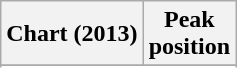<table class="wikitable sortable">
<tr>
<th>Chart (2013)</th>
<th>Peak<br>position</th>
</tr>
<tr>
</tr>
<tr>
</tr>
</table>
